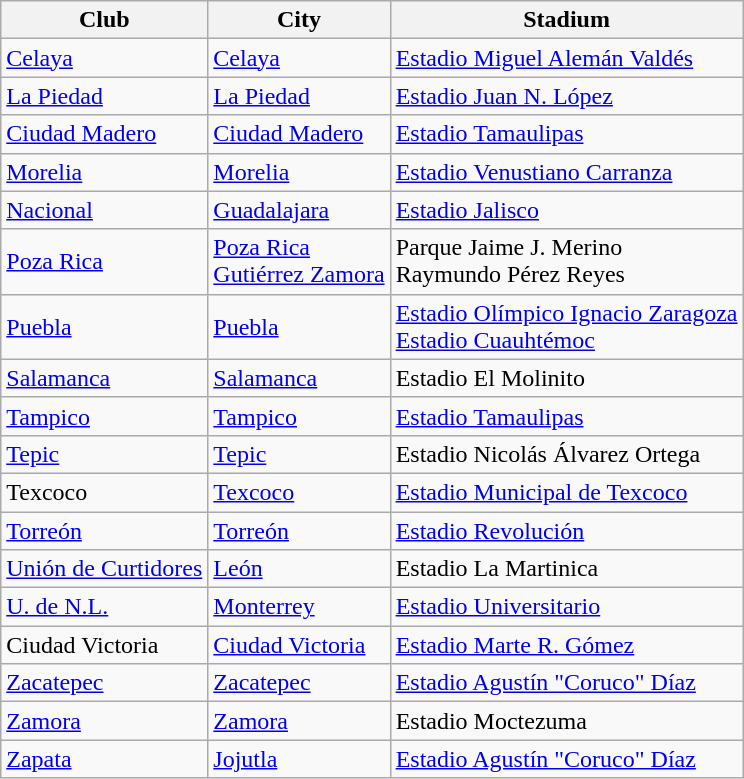<table class="wikitable sortable">
<tr>
<th>Club</th>
<th>City</th>
<th>Stadium</th>
</tr>
<tr>
<td><a href='#'>Celaya</a></td>
<td><a href='#'>Celaya</a></td>
<td><a href='#'>Estadio Miguel Alemán Valdés</a></td>
</tr>
<tr>
<td><a href='#'>La Piedad</a></td>
<td><a href='#'>La Piedad</a></td>
<td><a href='#'>Estadio Juan N. López</a></td>
</tr>
<tr>
<td><a href='#'>Ciudad Madero</a></td>
<td><a href='#'>Ciudad Madero</a></td>
<td><a href='#'>Estadio Tamaulipas</a></td>
</tr>
<tr>
<td><a href='#'>Morelia</a></td>
<td><a href='#'>Morelia</a></td>
<td><a href='#'>Estadio Venustiano Carranza</a></td>
</tr>
<tr>
<td><a href='#'>Nacional</a></td>
<td><a href='#'>Guadalajara</a></td>
<td><a href='#'>Estadio Jalisco</a></td>
</tr>
<tr>
<td><a href='#'>Poza Rica</a></td>
<td><a href='#'>Poza Rica</a><br><a href='#'>Gutiérrez Zamora</a></td>
<td>Parque Jaime J. Merino<br>Raymundo Pérez Reyes</td>
</tr>
<tr>
<td><a href='#'>Puebla</a></td>
<td><a href='#'>Puebla</a></td>
<td><a href='#'>Estadio Olímpico Ignacio Zaragoza</a><br><a href='#'>Estadio Cuauhtémoc</a></td>
</tr>
<tr>
<td><a href='#'>Salamanca</a></td>
<td><a href='#'>Salamanca</a></td>
<td>Estadio El Molinito</td>
</tr>
<tr>
<td><a href='#'>Tampico</a></td>
<td><a href='#'>Tampico</a></td>
<td><a href='#'>Estadio Tamaulipas</a></td>
</tr>
<tr>
<td><a href='#'>Tepic</a></td>
<td><a href='#'>Tepic</a></td>
<td>Estadio Nicolás Álvarez Ortega</td>
</tr>
<tr>
<td>Texcoco</td>
<td><a href='#'>Texcoco</a></td>
<td><a href='#'>Estadio Municipal de Texcoco</a></td>
</tr>
<tr>
<td><a href='#'>Torreón</a></td>
<td><a href='#'>Torreón</a></td>
<td><a href='#'>Estadio Revolución</a></td>
</tr>
<tr>
<td><a href='#'>Unión de Curtidores</a></td>
<td><a href='#'>León</a></td>
<td>Estadio La Martinica</td>
</tr>
<tr>
<td><a href='#'>U. de N.L.</a></td>
<td><a href='#'>Monterrey</a></td>
<td><a href='#'>Estadio Universitario</a></td>
</tr>
<tr>
<td>Ciudad Victoria</td>
<td><a href='#'>Ciudad Victoria</a></td>
<td><a href='#'>Estadio Marte R. Gómez</a></td>
</tr>
<tr>
<td><a href='#'>Zacatepec</a></td>
<td><a href='#'>Zacatepec</a></td>
<td><a href='#'>Estadio Agustín "Coruco" Díaz</a></td>
</tr>
<tr>
<td><a href='#'>Zamora</a></td>
<td><a href='#'>Zamora</a></td>
<td>Estadio Moctezuma</td>
</tr>
<tr>
<td><a href='#'>Zapata</a></td>
<td><a href='#'>Jojutla</a></td>
<td><a href='#'>Estadio Agustín "Coruco" Díaz</a></td>
</tr>
</table>
